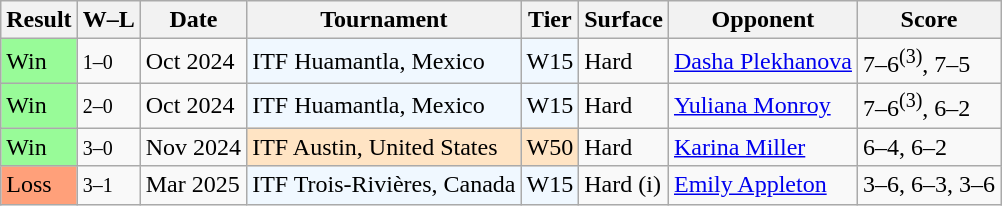<table class="sortable wikitable">
<tr>
<th>Result</th>
<th class="unsortable">W–L</th>
<th>Date</th>
<th>Tournament</th>
<th>Tier</th>
<th>Surface</th>
<th>Opponent</th>
<th class=unsortable>Score</th>
</tr>
<tr>
<td style="background:#98fb98;">Win</td>
<td><small>1–0</small></td>
<td>Oct 2024</td>
<td style="background:#f0f8ff;">ITF Huamantla, Mexico</td>
<td style="background:#f0f8ff;">W15</td>
<td>Hard</td>
<td> <a href='#'>Dasha Plekhanova</a></td>
<td>7–6<sup>(3)</sup>, 7–5</td>
</tr>
<tr>
<td style="background:#98fb98;">Win</td>
<td><small>2–0</small></td>
<td>Oct 2024</td>
<td style="background:#f0f8ff;">ITF Huamantla, Mexico</td>
<td style="background:#f0f8ff;">W15</td>
<td>Hard</td>
<td> <a href='#'>Yuliana Monroy</a></td>
<td>7–6<sup>(3)</sup>, 6–2</td>
</tr>
<tr>
<td style="background:#98fb98;">Win</td>
<td><small>3–0</small></td>
<td>Nov 2024</td>
<td style="background:#ffe4c4;">ITF Austin, United States</td>
<td style="background:#ffe4c4;">W50</td>
<td>Hard</td>
<td> <a href='#'>Karina Miller</a></td>
<td>6–4, 6–2</td>
</tr>
<tr>
<td style="background:#ffa07a;">Loss</td>
<td><small>3–1</small></td>
<td>Mar 2025</td>
<td style="background:#f0f8ff;">ITF Trois-Rivières, Canada</td>
<td style="background:#f0f8ff;">W15</td>
<td>Hard (i)</td>
<td> <a href='#'>Emily Appleton</a></td>
<td>3–6, 6–3, 3–6</td>
</tr>
</table>
